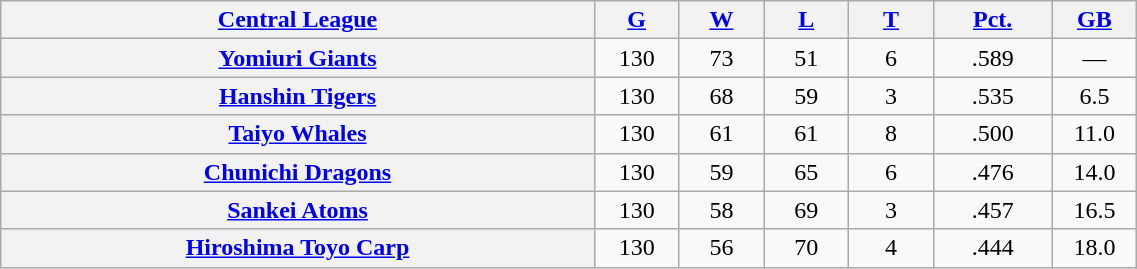<table class="wikitable plainrowheaders" width="60%" style="text-align:center;">
<tr>
<th scope="col" width="35%"><a href='#'>Central League</a></th>
<th scope="col" width="5%"><a href='#'>G</a></th>
<th scope="col" width="5%"><a href='#'>W</a></th>
<th scope="col" width="5%"><a href='#'>L</a></th>
<th scope="col" width="5%"><a href='#'>T</a></th>
<th scope="col" width="7%"><a href='#'>Pct.</a></th>
<th scope="col" width="5%"><a href='#'>GB</a></th>
</tr>
<tr>
<th scope="row" style="text-align:center;"><a href='#'>Yomiuri Giants</a></th>
<td>130</td>
<td>73</td>
<td>51</td>
<td>6</td>
<td>.589</td>
<td>—</td>
</tr>
<tr>
<th scope="row" style="text-align:center;"><a href='#'>Hanshin Tigers</a></th>
<td>130</td>
<td>68</td>
<td>59</td>
<td>3</td>
<td>.535</td>
<td>6.5</td>
</tr>
<tr>
<th scope="row" style="text-align:center;"><a href='#'>Taiyo Whales</a></th>
<td>130</td>
<td>61</td>
<td>61</td>
<td>8</td>
<td>.500</td>
<td>11.0</td>
</tr>
<tr>
<th scope="row" style="text-align:center;"><a href='#'>Chunichi Dragons</a></th>
<td>130</td>
<td>59</td>
<td>65</td>
<td>6</td>
<td>.476</td>
<td>14.0</td>
</tr>
<tr>
<th scope="row" style="text-align:center;"><a href='#'>Sankei Atoms</a></th>
<td>130</td>
<td>58</td>
<td>69</td>
<td>3</td>
<td>.457</td>
<td>16.5</td>
</tr>
<tr>
<th scope="row" style="text-align:center;"><a href='#'>Hiroshima Toyo Carp</a></th>
<td>130</td>
<td>56</td>
<td>70</td>
<td>4</td>
<td>.444</td>
<td>18.0</td>
</tr>
</table>
